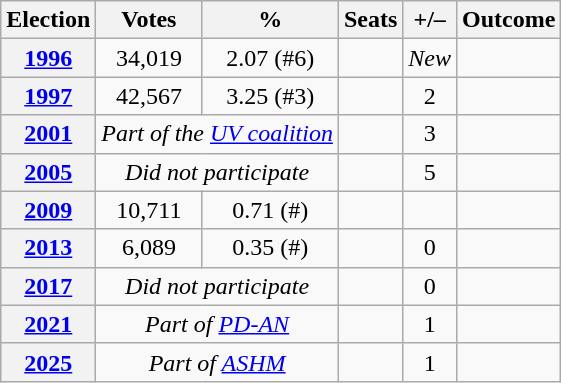<table class="wikitable" style="text-align: center">
<tr>
<th>Election</th>
<th>Votes</th>
<th>%</th>
<th>Seats</th>
<th>+/–</th>
<th>Outcome</th>
</tr>
<tr>
<th><a href='#'>1996</a></th>
<td>34,019</td>
<td>2.07 (#6)</td>
<td></td>
<td> <em>New</em></td>
<td></td>
</tr>
<tr>
<th><a href='#'>1997</a></th>
<td>42,567</td>
<td>3.25 (#3)</td>
<td></td>
<td> 2</td>
<td></td>
</tr>
<tr>
<th><a href='#'>2001</a></th>
<td colspan="2"><em>Part of the <a href='#'>UV coalition</a></em></td>
<td></td>
<td> 3</td>
<td></td>
</tr>
<tr>
<th><a href='#'>2005</a></th>
<td colspan="2"><em>Did not participate</em></td>
<td></td>
<td> 5</td>
<td></td>
</tr>
<tr>
<th><a href='#'>2009</a></th>
<td>10,711</td>
<td>0.71 (#)</td>
<td></td>
<td></td>
<td></td>
</tr>
<tr>
<th><a href='#'>2013</a></th>
<td>6,089</td>
<td>0.35 (#)</td>
<td></td>
<td> 0</td>
<td></td>
</tr>
<tr>
<th><a href='#'>2017</a></th>
<td colspan="2"><em>Did not participate</em></td>
<td></td>
<td> 0</td>
<td></td>
</tr>
<tr>
<th><a href='#'>2021</a></th>
<td colspan="2"><em>Part of <a href='#'>PD-AN</a></em></td>
<td></td>
<td> 1</td>
<td></td>
</tr>
<tr>
<th><a href='#'>2025</a></th>
<td colspan="2"><em>Part of <a href='#'>ASHM</a></em></td>
<td></td>
<td> 1</td>
<td></td>
</tr>
</table>
